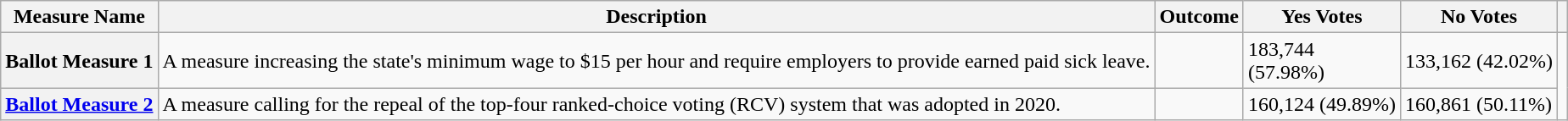<table class="wikitable sortable plainrowheaders">
<tr>
<th scope=col>Measure Name</th>
<th scope=col>Description</th>
<th scope=col>Outcome</th>
<th scope=col>Yes Votes</th>
<th scope=col>No Votes</th>
<th scope=col class="unsortable"></th>
</tr>
<tr>
<th scope=row>Ballot Measure 1</th>
<td>A measure increasing the state's minimum wage to $15 per hour and require employers to provide earned paid sick leave.</td>
<td></td>
<td>183,744<br>(57.98%)</td>
<td>133,162 (42.02%)</td>
<td rowspan="2"></td>
</tr>
<tr>
<th scope=row><a href='#'>Ballot Measure 2</a></th>
<td>A measure calling for the repeal of the top-four ranked-choice voting (RCV) system that was adopted in 2020.</td>
<td></td>
<td>160,124 (49.89%)</td>
<td>160,861 (50.11%)</td>
</tr>
</table>
